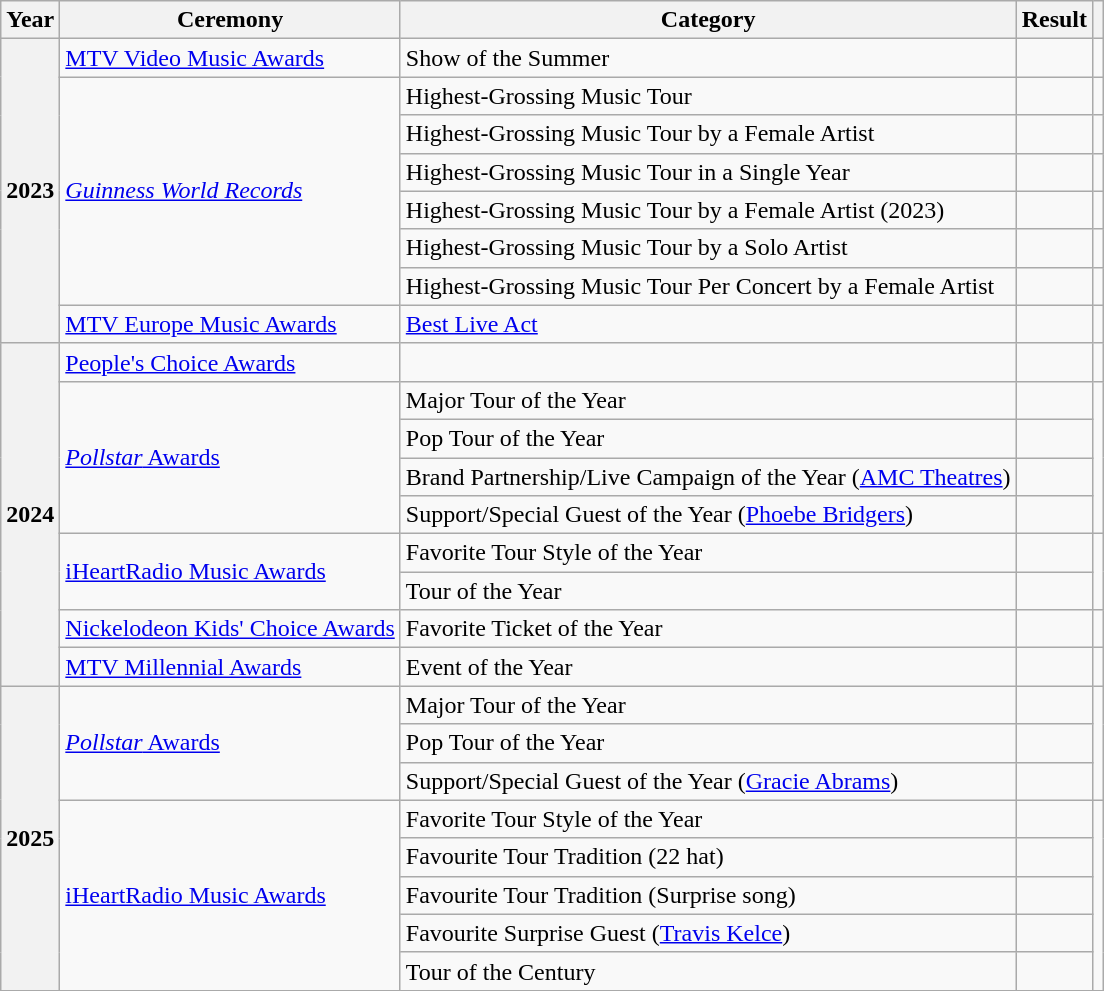<table class="wikitable sortable plainrowheaders">
<tr>
<th scope="col">Year</th>
<th scope="col">Ceremony</th>
<th scope="col">Category</th>
<th scope="col">Result</th>
<th scope="col" class="unsortable"></th>
</tr>
<tr>
<th rowspan="8" scope="row" style="text-align:center;">2023</th>
<td><a href='#'>MTV Video Music Awards</a></td>
<td>Show of the Summer</td>
<td></td>
<td style="text-align:center;"></td>
</tr>
<tr>
<td rowspan="6"><em><a href='#'>Guinness World Records</a></em></td>
<td>Highest-Grossing Music Tour</td>
<td></td>
<td style="text-align:center;"></td>
</tr>
<tr>
<td>Highest-Grossing Music Tour by a Female Artist</td>
<td></td>
<td style="text-align:center;"></td>
</tr>
<tr>
<td>Highest-Grossing Music Tour in a Single Year</td>
<td></td>
<td style="text-align:center;"></td>
</tr>
<tr>
<td>Highest-Grossing Music Tour by a Female Artist (2023)</td>
<td></td>
<td style="text-align:center;"></td>
</tr>
<tr>
<td>Highest-Grossing Music Tour by a Solo Artist</td>
<td></td>
<td style="text-align:center;"></td>
</tr>
<tr>
<td>Highest-Grossing Music Tour Per Concert by a Female Artist</td>
<td></td>
<td style="text-align:center;"></td>
</tr>
<tr>
<td><a href='#'>MTV Europe Music Awards</a></td>
<td><a href='#'>Best Live Act</a></td>
<td></td>
<td style="text-align:center;"></td>
</tr>
<tr>
<th rowspan="9" scope="row" style="text-align:center;">2024</th>
<td><a href='#'>People's Choice Awards</a></td>
<td></td>
<td></td>
<td style="text-align:center;"></td>
</tr>
<tr>
<td rowspan="4"><a href='#'><em>Pollstar</em> Awards</a></td>
<td>Major Tour of the Year</td>
<td></td>
<td rowspan="4" style="text-align:center;"></td>
</tr>
<tr>
<td>Pop Tour of the Year</td>
<td></td>
</tr>
<tr>
<td>Brand Partnership/Live Campaign of the Year (<a href='#'>AMC Theatres</a>)</td>
<td></td>
</tr>
<tr>
<td>Support/Special Guest of the Year (<a href='#'>Phoebe Bridgers</a>)</td>
<td></td>
</tr>
<tr>
<td rowspan=2><a href='#'>iHeartRadio Music Awards</a></td>
<td>Favorite Tour Style of the Year</td>
<td></td>
<td rowspan="2" style="text-align:center;"></td>
</tr>
<tr>
<td>Tour of the Year</td>
<td></td>
</tr>
<tr>
<td><a href='#'>Nickelodeon Kids' Choice Awards</a></td>
<td>Favorite Ticket of the Year</td>
<td></td>
<td></td>
</tr>
<tr>
<td><a href='#'>MTV Millennial Awards</a></td>
<td>Event of the Year</td>
<td></td>
<td></td>
</tr>
<tr>
<th rowspan="8" scope="row" style="text-align:center;">2025</th>
<td rowspan="3"><a href='#'><em>Pollstar</em> Awards</a></td>
<td>Major Tour of the Year</td>
<td></td>
<td style="text-align:center;" rowspan="3"></td>
</tr>
<tr>
<td>Pop Tour of the Year</td>
<td></td>
</tr>
<tr>
<td>Support/Special Guest of the Year (<a href='#'>Gracie Abrams</a>)</td>
<td></td>
</tr>
<tr>
<td rowspan=5><a href='#'>iHeartRadio Music Awards</a></td>
<td>Favorite Tour Style of the Year</td>
<td></td>
<td style="text-align:center;" rowspan="5"></td>
</tr>
<tr>
<td>Favourite Tour Tradition (22 hat)</td>
<td></td>
</tr>
<tr>
<td>Favourite Tour Tradition (Surprise song)</td>
<td></td>
</tr>
<tr>
<td>Favourite Surprise Guest (<a href='#'>Travis Kelce</a>)</td>
<td></td>
</tr>
<tr>
<td>Tour of the Century</td>
<td></td>
</tr>
<tr>
</tr>
</table>
